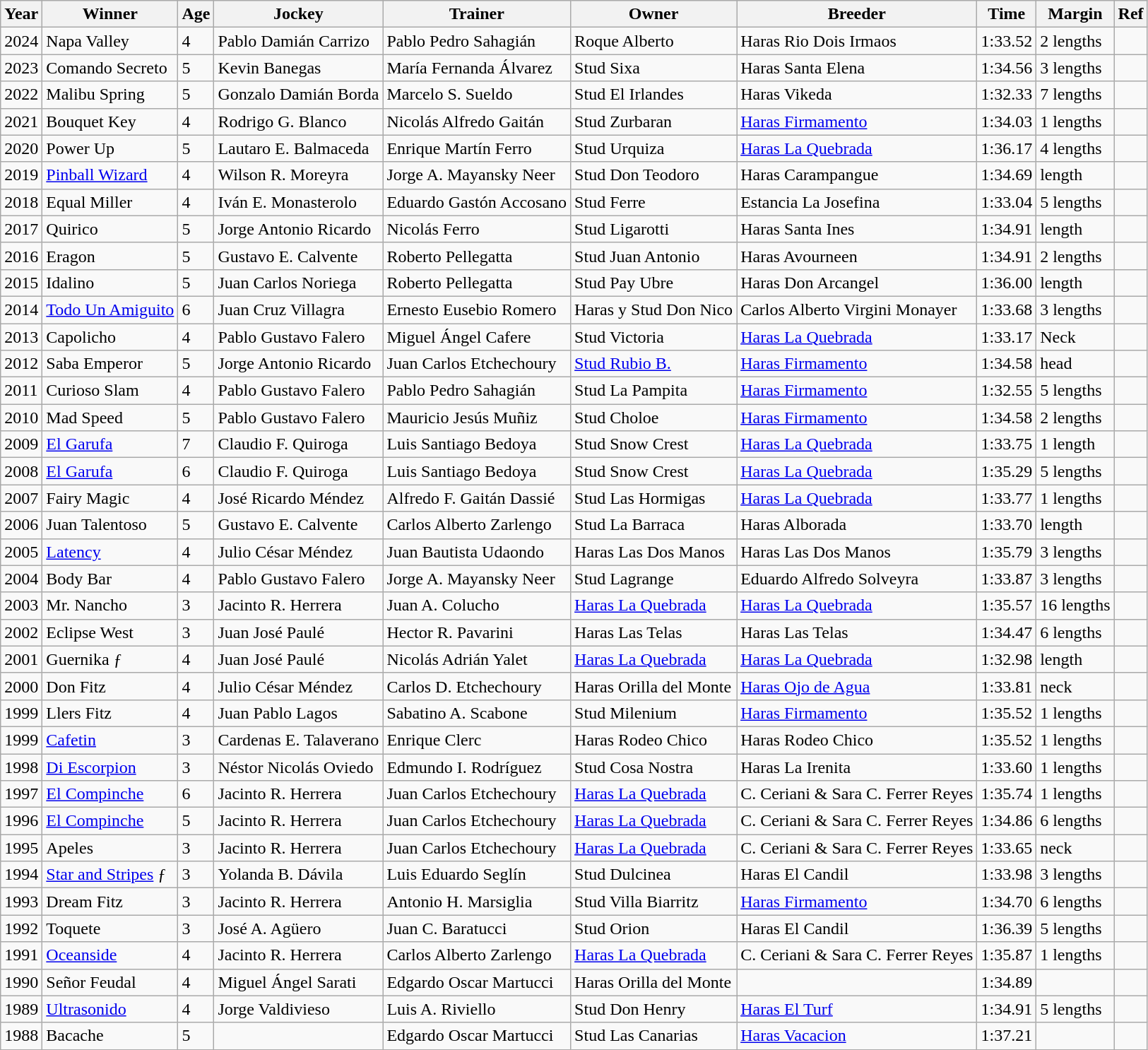<table class="wikitable">
<tr>
<th>Year</th>
<th>Winner</th>
<th>Age</th>
<th>Jockey</th>
<th>Trainer</th>
<th>Owner</th>
<th>Breeder</th>
<th>Time</th>
<th>Margin</th>
<th>Ref</th>
</tr>
<tr>
<td>2024</td>
<td>Napa Valley</td>
<td>4</td>
<td>Pablo Damián Carrizo</td>
<td>Pablo Pedro Sahagián</td>
<td>Roque Alberto</td>
<td>Haras Rio Dois Irmaos</td>
<td>1:33.52</td>
<td>2 lengths</td>
<td></td>
</tr>
<tr>
<td>2023</td>
<td>Comando Secreto</td>
<td>5</td>
<td>Kevin Banegas</td>
<td>María Fernanda Álvarez</td>
<td>Stud Sixa</td>
<td>Haras Santa Elena</td>
<td>1:34.56</td>
<td>3 lengths</td>
<td></td>
</tr>
<tr>
<td>2022</td>
<td>Malibu Spring</td>
<td>5</td>
<td>Gonzalo Damián Borda</td>
<td>Marcelo S. Sueldo</td>
<td>Stud El Irlandes</td>
<td>Haras Vikeda</td>
<td>1:32.33</td>
<td>7 lengths</td>
<td></td>
</tr>
<tr>
<td>2021</td>
<td>Bouquet Key</td>
<td>4</td>
<td>Rodrigo G. Blanco</td>
<td>Nicolás Alfredo Gaitán</td>
<td>Stud Zurbaran</td>
<td><a href='#'>Haras Firmamento</a></td>
<td>1:34.03</td>
<td>1 lengths</td>
<td></td>
</tr>
<tr>
<td>2020</td>
<td>Power Up</td>
<td>5</td>
<td>Lautaro E. Balmaceda</td>
<td>Enrique Martín Ferro</td>
<td>Stud Urquiza</td>
<td><a href='#'>Haras La Quebrada</a></td>
<td>1:36.17</td>
<td>4 lengths</td>
<td></td>
</tr>
<tr>
<td>2019</td>
<td><a href='#'>Pinball Wizard</a></td>
<td>4</td>
<td>Wilson R. Moreyra</td>
<td>Jorge A. Mayansky Neer</td>
<td>Stud Don Teodoro</td>
<td>Haras Carampangue</td>
<td>1:34.69</td>
<td> length</td>
<td></td>
</tr>
<tr>
<td>2018</td>
<td>Equal Miller</td>
<td>4</td>
<td>Iván E. Monasterolo</td>
<td>Eduardo Gastón Accosano</td>
<td>Stud Ferre</td>
<td>Estancia La Josefina</td>
<td>1:33.04</td>
<td>5 lengths</td>
<td></td>
</tr>
<tr>
<td>2017</td>
<td>Quirico</td>
<td>5</td>
<td>Jorge Antonio Ricardo</td>
<td>Nicolás Ferro</td>
<td>Stud Ligarotti</td>
<td>Haras Santa Ines</td>
<td>1:34.91</td>
<td> length</td>
<td></td>
</tr>
<tr>
<td>2016</td>
<td>Eragon</td>
<td>5</td>
<td>Gustavo E. Calvente</td>
<td>Roberto Pellegatta</td>
<td>Stud Juan Antonio</td>
<td>Haras Avourneen</td>
<td>1:34.91</td>
<td>2 lengths</td>
<td></td>
</tr>
<tr>
<td>2015</td>
<td>Idalino</td>
<td>5</td>
<td>Juan Carlos Noriega</td>
<td>Roberto Pellegatta</td>
<td>Stud Pay Ubre</td>
<td>Haras Don Arcangel</td>
<td>1:36.00</td>
<td> length</td>
<td></td>
</tr>
<tr>
<td>2014</td>
<td><a href='#'>Todo Un Amiguito</a></td>
<td>6</td>
<td>Juan Cruz Villagra</td>
<td>Ernesto Eusebio Romero</td>
<td>Haras y Stud Don Nico</td>
<td>Carlos Alberto Virgini Monayer</td>
<td>1:33.68</td>
<td>3 lengths</td>
<td></td>
</tr>
<tr>
<td>2013</td>
<td>Capolicho</td>
<td>4</td>
<td>Pablo Gustavo Falero</td>
<td>Miguel Ángel Cafere</td>
<td>Stud Victoria</td>
<td><a href='#'>Haras La Quebrada</a></td>
<td>1:33.17</td>
<td>Neck</td>
<td></td>
</tr>
<tr>
<td>2012</td>
<td>Saba Emperor</td>
<td>5</td>
<td>Jorge Antonio Ricardo</td>
<td>Juan Carlos Etchechoury</td>
<td><a href='#'>Stud Rubio B.</a></td>
<td><a href='#'>Haras Firmamento</a></td>
<td>1:34.58</td>
<td> head</td>
<td></td>
</tr>
<tr>
<td>2011</td>
<td>Curioso Slam</td>
<td>4</td>
<td>Pablo Gustavo Falero</td>
<td>Pablo Pedro Sahagián</td>
<td>Stud La Pampita</td>
<td><a href='#'>Haras Firmamento</a></td>
<td>1:32.55</td>
<td>5 lengths</td>
<td></td>
</tr>
<tr>
<td>2010</td>
<td>Mad Speed</td>
<td>5</td>
<td>Pablo Gustavo Falero</td>
<td>Mauricio Jesús Muñiz</td>
<td>Stud Choloe</td>
<td><a href='#'>Haras Firmamento</a></td>
<td>1:34.58</td>
<td>2 lengths</td>
<td></td>
</tr>
<tr>
<td>2009</td>
<td><a href='#'>El Garufa</a></td>
<td>7</td>
<td>Claudio F. Quiroga</td>
<td>Luis Santiago Bedoya</td>
<td>Stud Snow Crest</td>
<td><a href='#'>Haras La Quebrada</a></td>
<td>1:33.75</td>
<td>1 length</td>
<td></td>
</tr>
<tr>
<td>2008</td>
<td><a href='#'>El Garufa</a></td>
<td>6</td>
<td>Claudio F. Quiroga</td>
<td>Luis Santiago Bedoya</td>
<td>Stud Snow Crest</td>
<td><a href='#'>Haras La Quebrada</a></td>
<td>1:35.29</td>
<td>5 lengths</td>
<td></td>
</tr>
<tr>
<td>2007</td>
<td>Fairy Magic</td>
<td>4</td>
<td>José Ricardo Méndez</td>
<td>Alfredo F. Gaitán Dassié</td>
<td>Stud Las Hormigas</td>
<td><a href='#'>Haras La Quebrada</a></td>
<td>1:33.77</td>
<td>1 lengths</td>
<td></td>
</tr>
<tr>
<td>2006</td>
<td>Juan Talentoso</td>
<td>5</td>
<td>Gustavo E. Calvente</td>
<td>Carlos Alberto Zarlengo</td>
<td>Stud La Barraca</td>
<td>Haras Alborada</td>
<td>1:33.70</td>
<td> length</td>
<td></td>
</tr>
<tr>
<td>2005</td>
<td><a href='#'>Latency</a></td>
<td>4</td>
<td>Julio César Méndez</td>
<td>Juan Bautista Udaondo</td>
<td>Haras Las Dos Manos</td>
<td>Haras Las Dos Manos</td>
<td>1:35.79</td>
<td>3 lengths</td>
<td></td>
</tr>
<tr>
<td>2004</td>
<td>Body Bar</td>
<td>4</td>
<td>Pablo Gustavo Falero</td>
<td>Jorge A. Mayansky Neer</td>
<td>Stud Lagrange</td>
<td>Eduardo Alfredo Solveyra</td>
<td>1:33.87</td>
<td>3 lengths</td>
<td></td>
</tr>
<tr>
<td>2003</td>
<td>Mr. Nancho</td>
<td>3</td>
<td>Jacinto R. Herrera</td>
<td>Juan A. Colucho</td>
<td><a href='#'>Haras La Quebrada</a></td>
<td><a href='#'>Haras La Quebrada</a></td>
<td>1:35.57</td>
<td>16 lengths</td>
<td></td>
</tr>
<tr>
<td>2002</td>
<td>Eclipse West</td>
<td>3</td>
<td>Juan José Paulé</td>
<td>Hector R. Pavarini</td>
<td>Haras Las Telas</td>
<td>Haras Las Telas</td>
<td>1:34.47</td>
<td>6 lengths</td>
<td></td>
</tr>
<tr>
<td>2001</td>
<td>Guernika ƒ</td>
<td>4</td>
<td>Juan José Paulé</td>
<td>Nicolás Adrián Yalet</td>
<td><a href='#'>Haras La Quebrada</a></td>
<td><a href='#'>Haras La Quebrada</a></td>
<td>1:32.98</td>
<td> length</td>
<td></td>
</tr>
<tr>
<td>2000</td>
<td>Don Fitz</td>
<td>4</td>
<td>Julio César Méndez</td>
<td>Carlos D. Etchechoury</td>
<td>Haras Orilla del Monte</td>
<td><a href='#'>Haras Ojo de Agua</a></td>
<td>1:33.81</td>
<td> neck</td>
<td></td>
</tr>
<tr>
<td>1999</td>
<td>Llers Fitz</td>
<td>4</td>
<td>Juan Pablo Lagos</td>
<td>Sabatino A. Scabone</td>
<td>Stud Milenium</td>
<td><a href='#'>Haras Firmamento</a></td>
<td>1:35.52</td>
<td>1 lengths</td>
<td></td>
</tr>
<tr>
<td>1999</td>
<td><a href='#'>Cafetin</a></td>
<td>3</td>
<td>Cardenas E. Talaverano</td>
<td>Enrique Clerc</td>
<td>Haras Rodeo Chico</td>
<td>Haras Rodeo Chico</td>
<td>1:35.52</td>
<td>1 lengths</td>
<td></td>
</tr>
<tr>
<td>1998</td>
<td><a href='#'>Di Escorpion</a></td>
<td>3</td>
<td>Néstor Nicolás Oviedo</td>
<td>Edmundo I. Rodríguez</td>
<td>Stud Cosa Nostra</td>
<td>Haras La Irenita</td>
<td>1:33.60</td>
<td>1 lengths</td>
<td></td>
</tr>
<tr>
<td>1997</td>
<td><a href='#'>El Compinche</a></td>
<td>6</td>
<td>Jacinto R. Herrera</td>
<td>Juan Carlos Etchechoury</td>
<td><a href='#'>Haras La Quebrada</a></td>
<td>C. Ceriani & Sara C. Ferrer  Reyes</td>
<td>1:35.74</td>
<td>1 lengths</td>
<td></td>
</tr>
<tr>
<td>1996</td>
<td><a href='#'>El Compinche</a></td>
<td>5</td>
<td>Jacinto R. Herrera</td>
<td>Juan Carlos Etchechoury</td>
<td><a href='#'>Haras La Quebrada</a></td>
<td>C. Ceriani & Sara C. Ferrer  Reyes</td>
<td>1:34.86</td>
<td>6 lengths</td>
<td></td>
</tr>
<tr>
<td>1995</td>
<td>Apeles</td>
<td>3</td>
<td>Jacinto R. Herrera</td>
<td>Juan Carlos Etchechoury</td>
<td><a href='#'>Haras La Quebrada</a></td>
<td>C. Ceriani & Sara C. Ferrer  Reyes</td>
<td>1:33.65</td>
<td> neck</td>
<td></td>
</tr>
<tr>
<td>1994</td>
<td><a href='#'>Star and Stripes</a> ƒ</td>
<td>3</td>
<td>Yolanda B. Dávila</td>
<td>Luis Eduardo Seglín</td>
<td>Stud Dulcinea</td>
<td>Haras El Candil</td>
<td>1:33.98</td>
<td>3 lengths</td>
<td></td>
</tr>
<tr>
<td>1993</td>
<td>Dream Fitz</td>
<td>3</td>
<td>Jacinto R. Herrera</td>
<td>Antonio H. Marsiglia</td>
<td>Stud Villa Biarritz</td>
<td><a href='#'>Haras Firmamento</a></td>
<td>1:34.70</td>
<td>6 lengths</td>
<td></td>
</tr>
<tr>
<td>1992</td>
<td>Toquete</td>
<td>3</td>
<td>José A. Agüero</td>
<td>Juan C. Baratucci</td>
<td>Stud Orion</td>
<td>Haras El Candil</td>
<td>1:36.39</td>
<td>5 lengths</td>
<td></td>
</tr>
<tr>
<td>1991</td>
<td><a href='#'>Oceanside</a></td>
<td>4</td>
<td>Jacinto R. Herrera</td>
<td>Carlos Alberto Zarlengo</td>
<td><a href='#'>Haras La Quebrada</a></td>
<td>C. Ceriani & Sara C. Ferrer  Reyes</td>
<td>1:35.87</td>
<td>1 lengths</td>
<td></td>
</tr>
<tr>
<td>1990</td>
<td>Señor Feudal</td>
<td>4</td>
<td>Miguel Ángel Sarati</td>
<td>Edgardo Oscar Martucci</td>
<td>Haras Orilla del Monte</td>
<td></td>
<td>1:34.89</td>
<td></td>
<td></td>
</tr>
<tr>
<td>1989</td>
<td><a href='#'>Ultrasonido</a></td>
<td>4</td>
<td>Jorge Valdivieso</td>
<td>Luis A. Riviello</td>
<td>Stud Don Henry</td>
<td><a href='#'>Haras El Turf</a></td>
<td>1:34.91</td>
<td>5 lengths</td>
<td></td>
</tr>
<tr>
<td>1988</td>
<td>Bacache</td>
<td>5</td>
<td></td>
<td>Edgardo Oscar Martucci</td>
<td>Stud Las Canarias</td>
<td><a href='#'>Haras Vacacion</a></td>
<td>1:37.21</td>
<td></td>
<td></td>
</tr>
</table>
